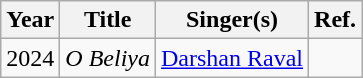<table class="wikitable">
<tr>
<th>Year</th>
<th>Title</th>
<th>Singer(s)</th>
<th>Ref.</th>
</tr>
<tr>
<td>2024</td>
<td><em>O Beliya</em></td>
<td><a href='#'>Darshan Raval</a></td>
<td style="text-align:center;"></td>
</tr>
</table>
